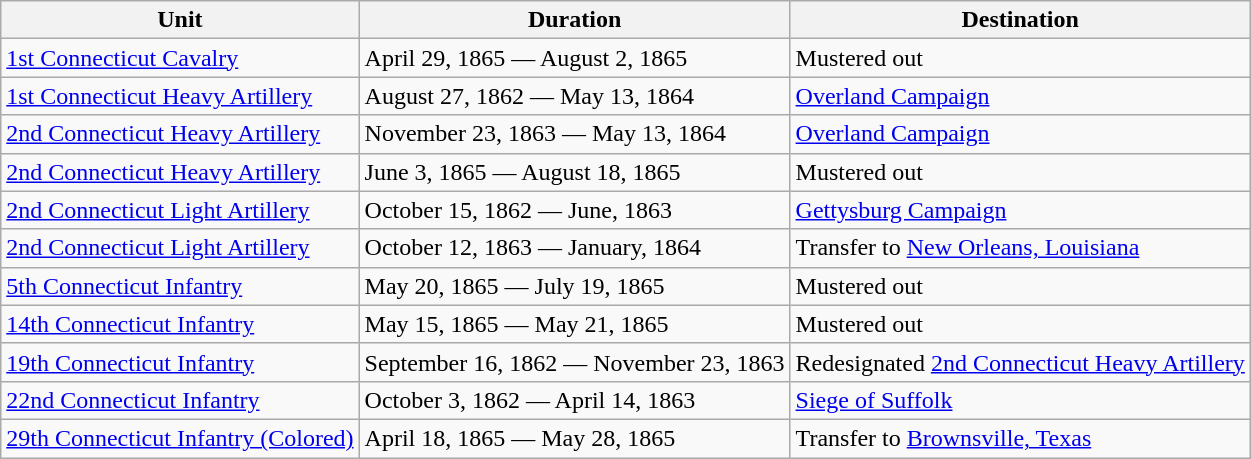<table class="wikitable">
<tr>
<th>Unit</th>
<th>Duration</th>
<th>Destination</th>
</tr>
<tr>
<td><a href='#'>1st Connecticut Cavalry</a></td>
<td>April 29, 1865 — August 2, 1865</td>
<td>Mustered out </td>
</tr>
<tr>
<td><a href='#'>1st Connecticut Heavy Artillery</a></td>
<td>August 27, 1862 — May 13, 1864</td>
<td><a href='#'>Overland Campaign</a> </td>
</tr>
<tr>
<td><a href='#'>2nd Connecticut Heavy Artillery</a></td>
<td>November 23, 1863 — May 13, 1864</td>
<td><a href='#'>Overland Campaign</a> </td>
</tr>
<tr>
<td><a href='#'>2nd Connecticut Heavy Artillery</a></td>
<td>June 3, 1865 — August 18, 1865</td>
<td>Mustered out</td>
</tr>
<tr>
<td><a href='#'>2nd Connecticut Light Artillery</a></td>
<td>October 15, 1862 — June, 1863</td>
<td><a href='#'>Gettysburg Campaign</a> </td>
</tr>
<tr>
<td><a href='#'>2nd Connecticut Light Artillery</a></td>
<td>October 12, 1863 — January, 1864</td>
<td>Transfer to <a href='#'>New Orleans, Louisiana</a> </td>
</tr>
<tr>
<td><a href='#'>5th Connecticut Infantry</a></td>
<td>May 20, 1865 — July 19, 1865</td>
<td>Mustered out </td>
</tr>
<tr>
<td><a href='#'>14th Connecticut Infantry</a></td>
<td>May 15, 1865 — May 21, 1865</td>
<td>Mustered out </td>
</tr>
<tr>
<td><a href='#'>19th Connecticut Infantry</a></td>
<td>September 16, 1862 — November 23, 1863</td>
<td>Redesignated <a href='#'>2nd Connecticut Heavy Artillery</a> </td>
</tr>
<tr>
<td><a href='#'>22nd Connecticut Infantry</a></td>
<td>October 3, 1862 — April 14, 1863</td>
<td><a href='#'>Siege of Suffolk</a> </td>
</tr>
<tr>
<td><a href='#'>29th Connecticut Infantry (Colored)</a></td>
<td>April 18, 1865 — May 28, 1865</td>
<td>Transfer to <a href='#'>Brownsville, Texas</a> </td>
</tr>
</table>
